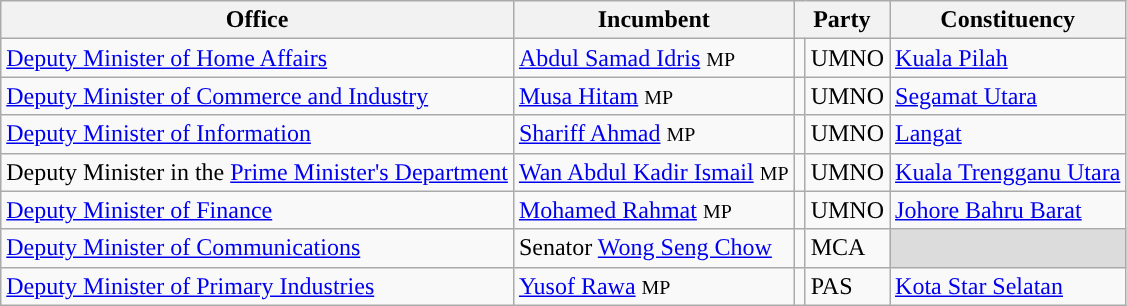<table class="sortable wikitable">
<tr>
<th>Office</th>
<th>Incumbent</th>
<th colspan=2>Party</th>
<th>Constituency</th>
</tr>
<tr>
<td><a href='#'>Deputy Minister of Home Affairs</a></td>
<td><a href='#'>Abdul Samad Idris</a> <small>MP</small></td>
<td rowspan=1></td>
<td>UMNO</td>
<td><a href='#'>Kuala Pilah</a></td>
</tr>
<tr>
<td><a href='#'>Deputy Minister of Commerce and Industry</a></td>
<td><a href='#'>Musa Hitam</a> <small>MP</small></td>
<td rowspan=1></td>
<td>UMNO</td>
<td><a href='#'>Segamat Utara</a></td>
</tr>
<tr>
<td><a href='#'>Deputy Minister of Information</a></td>
<td><a href='#'>Shariff Ahmad</a> <small>MP</small></td>
<td rowspan=1></td>
<td>UMNO</td>
<td><a href='#'>Langat</a></td>
</tr>
<tr>
<td>Deputy Minister in the <a href='#'>Prime Minister's Department</a></td>
<td><a href='#'>Wan Abdul Kadir Ismail</a> <small>MP</small></td>
<td rowspan=1></td>
<td>UMNO</td>
<td><a href='#'>Kuala Trengganu Utara</a></td>
</tr>
<tr>
<td><a href='#'>Deputy Minister of Finance</a></td>
<td><a href='#'>Mohamed Rahmat</a> <small>MP</small></td>
<td rowspan=1></td>
<td>UMNO</td>
<td><a href='#'>Johore Bahru Barat</a></td>
</tr>
<tr>
<td><a href='#'>Deputy Minister of Communications</a></td>
<td>Senator <a href='#'>Wong Seng Chow</a></td>
<td rowspan=1></td>
<td>MCA</td>
<td bgcolor=dcdcdc></td>
</tr>
<tr>
<td><a href='#'>Deputy Minister of Primary Industries</a></td>
<td><a href='#'>Yusof Rawa</a> <small>MP</small></td>
<td rowspan=1></td>
<td>PAS</td>
<td><a href='#'>Kota Star Selatan</a></td>
</tr>
</table>
